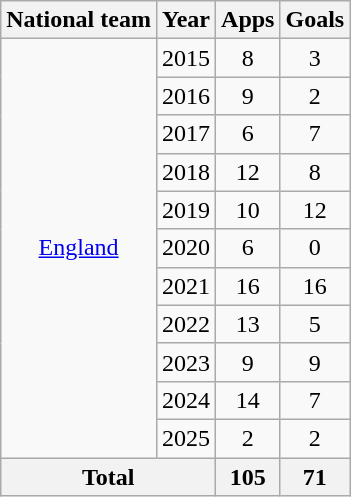<table class="wikitable" style="text-align: center;">
<tr>
<th>National team</th>
<th>Year</th>
<th>Apps</th>
<th>Goals</th>
</tr>
<tr>
<td rowspan="11"><a href='#'>England</a></td>
<td>2015</td>
<td>8</td>
<td>3</td>
</tr>
<tr>
<td>2016</td>
<td>9</td>
<td>2</td>
</tr>
<tr>
<td>2017</td>
<td>6</td>
<td>7</td>
</tr>
<tr>
<td>2018</td>
<td>12</td>
<td>8</td>
</tr>
<tr>
<td>2019</td>
<td>10</td>
<td>12</td>
</tr>
<tr>
<td>2020</td>
<td>6</td>
<td>0</td>
</tr>
<tr>
<td>2021</td>
<td>16</td>
<td>16</td>
</tr>
<tr>
<td>2022</td>
<td>13</td>
<td>5</td>
</tr>
<tr>
<td>2023</td>
<td>9</td>
<td>9</td>
</tr>
<tr>
<td>2024</td>
<td>14</td>
<td>7</td>
</tr>
<tr>
<td>2025</td>
<td>2</td>
<td>2</td>
</tr>
<tr>
<th colspan="2">Total</th>
<th>105</th>
<th>71</th>
</tr>
</table>
